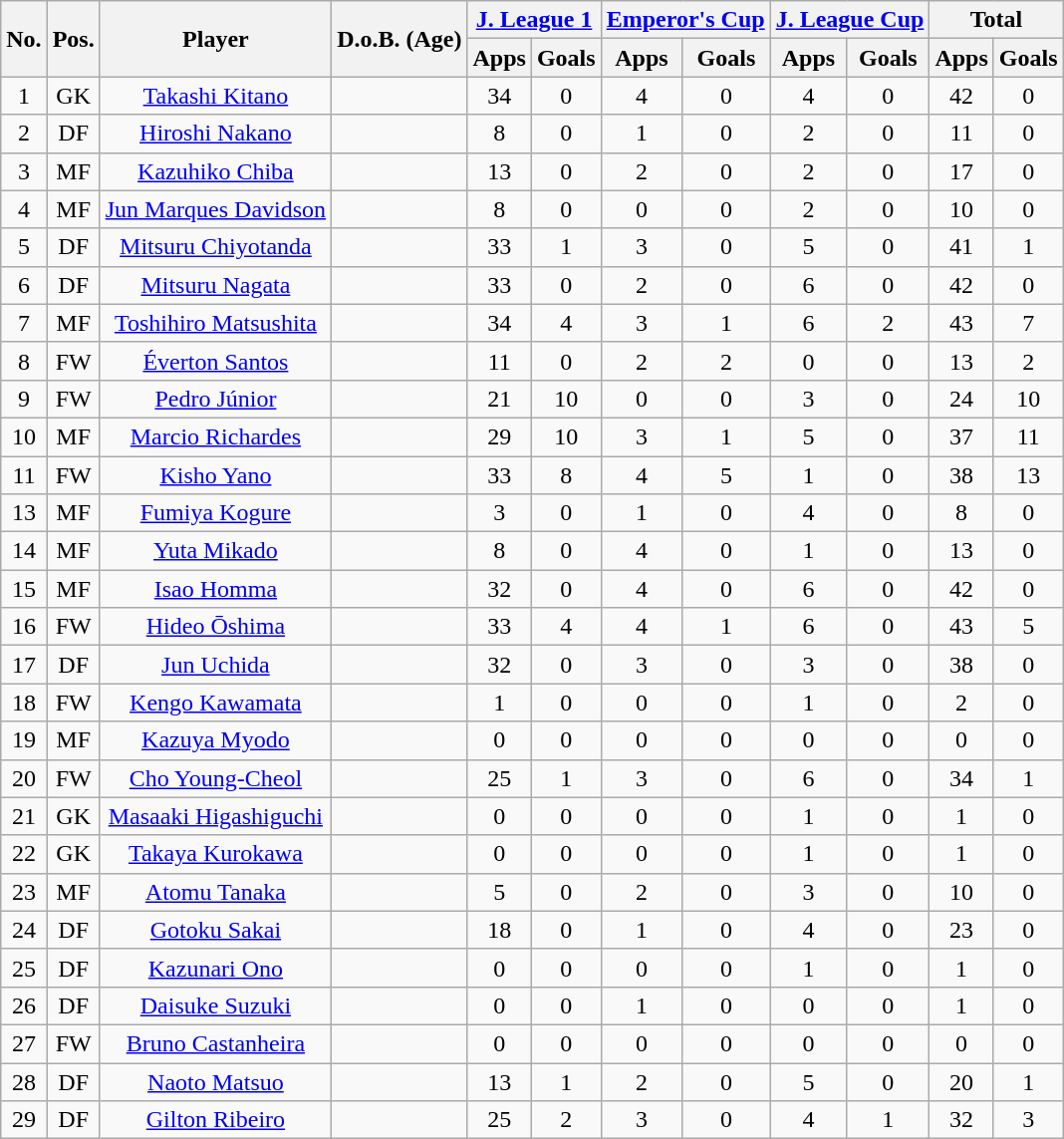<table class="wikitable" style="text-align:center;">
<tr>
<th rowspan="2">No.</th>
<th rowspan="2">Pos.</th>
<th rowspan="2">Player</th>
<th rowspan="2">D.o.B. (Age)</th>
<th colspan="2"><a href='#'>J. League 1</a></th>
<th colspan="2"><a href='#'>Emperor's Cup</a></th>
<th colspan="2"><a href='#'>J. League Cup</a></th>
<th colspan="2">Total</th>
</tr>
<tr>
<th>Apps</th>
<th>Goals</th>
<th>Apps</th>
<th>Goals</th>
<th>Apps</th>
<th>Goals</th>
<th>Apps</th>
<th>Goals</th>
</tr>
<tr>
<td>1</td>
<td>GK</td>
<td><a href='#'>Takashi Kitano</a></td>
<td></td>
<td>34</td>
<td>0</td>
<td>4</td>
<td>0</td>
<td>4</td>
<td>0</td>
<td>42</td>
<td>0</td>
</tr>
<tr>
<td>2</td>
<td>DF</td>
<td><a href='#'>Hiroshi Nakano</a></td>
<td></td>
<td>8</td>
<td>0</td>
<td>1</td>
<td>0</td>
<td>2</td>
<td>0</td>
<td>11</td>
<td>0</td>
</tr>
<tr>
<td>3</td>
<td>MF</td>
<td><a href='#'>Kazuhiko Chiba</a></td>
<td></td>
<td>13</td>
<td>0</td>
<td>2</td>
<td>0</td>
<td>2</td>
<td>0</td>
<td>17</td>
<td>0</td>
</tr>
<tr>
<td>4</td>
<td>MF</td>
<td><a href='#'>Jun Marques Davidson</a></td>
<td></td>
<td>8</td>
<td>0</td>
<td>0</td>
<td>0</td>
<td>2</td>
<td>0</td>
<td>10</td>
<td>0</td>
</tr>
<tr>
<td>5</td>
<td>DF</td>
<td><a href='#'>Mitsuru Chiyotanda</a></td>
<td></td>
<td>33</td>
<td>1</td>
<td>3</td>
<td>0</td>
<td>5</td>
<td>0</td>
<td>41</td>
<td>1</td>
</tr>
<tr>
<td>6</td>
<td>DF</td>
<td><a href='#'>Mitsuru Nagata</a></td>
<td></td>
<td>33</td>
<td>0</td>
<td>2</td>
<td>0</td>
<td>6</td>
<td>0</td>
<td>42</td>
<td>0</td>
</tr>
<tr>
<td>7</td>
<td>MF</td>
<td><a href='#'>Toshihiro Matsushita</a></td>
<td></td>
<td>34</td>
<td>4</td>
<td>3</td>
<td>1</td>
<td>6</td>
<td>2</td>
<td>43</td>
<td>7</td>
</tr>
<tr>
<td>8</td>
<td>FW</td>
<td><a href='#'>Éverton Santos</a></td>
<td></td>
<td>11</td>
<td>0</td>
<td>2</td>
<td>2</td>
<td>0</td>
<td>0</td>
<td>13</td>
<td>2</td>
</tr>
<tr>
<td>9</td>
<td>FW</td>
<td><a href='#'>Pedro Júnior</a></td>
<td></td>
<td>21</td>
<td>10</td>
<td>0</td>
<td>0</td>
<td>3</td>
<td>0</td>
<td>24</td>
<td>10</td>
</tr>
<tr>
<td>10</td>
<td>MF</td>
<td><a href='#'>Marcio Richardes</a></td>
<td></td>
<td>29</td>
<td>10</td>
<td>3</td>
<td>1</td>
<td>5</td>
<td>0</td>
<td>37</td>
<td>11</td>
</tr>
<tr>
<td>11</td>
<td>FW</td>
<td><a href='#'>Kisho Yano</a></td>
<td></td>
<td>33</td>
<td>8</td>
<td>4</td>
<td>5</td>
<td>1</td>
<td>0</td>
<td>38</td>
<td>13</td>
</tr>
<tr>
<td>13</td>
<td>MF</td>
<td><a href='#'>Fumiya Kogure</a></td>
<td></td>
<td>3</td>
<td>0</td>
<td>1</td>
<td>0</td>
<td>4</td>
<td>0</td>
<td>8</td>
<td>0</td>
</tr>
<tr>
<td>14</td>
<td>MF</td>
<td><a href='#'>Yuta Mikado</a></td>
<td></td>
<td>8</td>
<td>0</td>
<td>4</td>
<td>0</td>
<td>1</td>
<td>0</td>
<td>13</td>
<td>0</td>
</tr>
<tr>
<td>15</td>
<td>MF</td>
<td><a href='#'>Isao Homma</a></td>
<td></td>
<td>32</td>
<td>0</td>
<td>4</td>
<td>0</td>
<td>6</td>
<td>0</td>
<td>42</td>
<td>0</td>
</tr>
<tr>
<td>16</td>
<td>FW</td>
<td><a href='#'>Hideo Ōshima</a></td>
<td></td>
<td>33</td>
<td>4</td>
<td>4</td>
<td>1</td>
<td>6</td>
<td>0</td>
<td>43</td>
<td>5</td>
</tr>
<tr>
<td>17</td>
<td>DF</td>
<td><a href='#'>Jun Uchida</a></td>
<td></td>
<td>32</td>
<td>0</td>
<td>3</td>
<td>0</td>
<td>3</td>
<td>0</td>
<td>38</td>
<td>0</td>
</tr>
<tr>
<td>18</td>
<td>FW</td>
<td><a href='#'>Kengo Kawamata</a></td>
<td></td>
<td>1</td>
<td>0</td>
<td>0</td>
<td>0</td>
<td>1</td>
<td>0</td>
<td>2</td>
<td>0</td>
</tr>
<tr>
<td>19</td>
<td>MF</td>
<td><a href='#'>Kazuya Myodo</a></td>
<td></td>
<td>0</td>
<td>0</td>
<td>0</td>
<td>0</td>
<td>0</td>
<td>0</td>
<td>0</td>
<td>0</td>
</tr>
<tr>
<td>20</td>
<td>FW</td>
<td><a href='#'>Cho Young-Cheol</a></td>
<td></td>
<td>25</td>
<td>1</td>
<td>3</td>
<td>0</td>
<td>6</td>
<td>0</td>
<td>34</td>
<td>1</td>
</tr>
<tr>
<td>21</td>
<td>GK</td>
<td><a href='#'>Masaaki Higashiguchi</a></td>
<td></td>
<td>0</td>
<td>0</td>
<td>0</td>
<td>0</td>
<td>1</td>
<td>0</td>
<td>1</td>
<td>0</td>
</tr>
<tr>
<td>22</td>
<td>GK</td>
<td><a href='#'>Takaya Kurokawa</a></td>
<td></td>
<td>0</td>
<td>0</td>
<td>0</td>
<td>0</td>
<td>1</td>
<td>0</td>
<td>1</td>
<td>0</td>
</tr>
<tr>
<td>23</td>
<td>MF</td>
<td><a href='#'>Atomu Tanaka</a></td>
<td></td>
<td>5</td>
<td>0</td>
<td>2</td>
<td>0</td>
<td>3</td>
<td>0</td>
<td>10</td>
<td>0</td>
</tr>
<tr>
<td>24</td>
<td>DF</td>
<td><a href='#'>Gotoku Sakai</a></td>
<td></td>
<td>18</td>
<td>0</td>
<td>1</td>
<td>0</td>
<td>4</td>
<td>0</td>
<td>23</td>
<td>0</td>
</tr>
<tr>
<td>25</td>
<td>DF</td>
<td><a href='#'>Kazunari Ono</a></td>
<td></td>
<td>0</td>
<td>0</td>
<td>0</td>
<td>0</td>
<td>1</td>
<td>0</td>
<td>1</td>
<td>0</td>
</tr>
<tr>
<td>26</td>
<td>DF</td>
<td><a href='#'>Daisuke Suzuki</a></td>
<td></td>
<td>0</td>
<td>0</td>
<td>1</td>
<td>0</td>
<td>0</td>
<td>0</td>
<td>1</td>
<td>0</td>
</tr>
<tr>
<td>27</td>
<td>FW</td>
<td><a href='#'>Bruno Castanheira</a></td>
<td></td>
<td>0</td>
<td>0</td>
<td>0</td>
<td>0</td>
<td>0</td>
<td>0</td>
<td>0</td>
<td>0</td>
</tr>
<tr>
<td>28</td>
<td>DF</td>
<td><a href='#'>Naoto Matsuo</a></td>
<td></td>
<td>13</td>
<td>1</td>
<td>2</td>
<td>0</td>
<td>5</td>
<td>0</td>
<td>20</td>
<td>1</td>
</tr>
<tr>
<td>29</td>
<td>DF</td>
<td><a href='#'>Gilton Ribeiro</a></td>
<td></td>
<td>25</td>
<td>2</td>
<td>3</td>
<td>0</td>
<td>4</td>
<td>1</td>
<td>32</td>
<td>3</td>
</tr>
</table>
